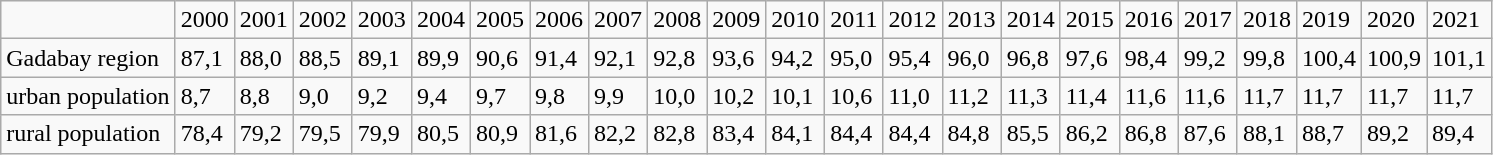<table class="wikitable">
<tr>
<td></td>
<td>2000</td>
<td>2001</td>
<td>2002</td>
<td>2003</td>
<td>2004</td>
<td>2005</td>
<td>2006</td>
<td>2007</td>
<td>2008</td>
<td>2009</td>
<td>2010</td>
<td>2011</td>
<td>2012</td>
<td>2013</td>
<td>2014</td>
<td>2015</td>
<td>2016</td>
<td>2017</td>
<td>2018</td>
<td>2019</td>
<td>2020</td>
<td>2021</td>
</tr>
<tr>
<td>Gadabay  region</td>
<td>87,1</td>
<td>88,0</td>
<td>88,5</td>
<td>89,1</td>
<td>89,9</td>
<td>90,6</td>
<td>91,4</td>
<td>92,1</td>
<td>92,8</td>
<td>93,6</td>
<td>94,2</td>
<td>95,0</td>
<td>95,4</td>
<td>96,0</td>
<td>96,8</td>
<td>97,6</td>
<td>98,4</td>
<td>99,2</td>
<td>99,8</td>
<td>100,4</td>
<td>100,9</td>
<td>101,1</td>
</tr>
<tr>
<td>urban  population</td>
<td>8,7</td>
<td>8,8</td>
<td>9,0</td>
<td>9,2</td>
<td>9,4</td>
<td>9,7</td>
<td>9,8</td>
<td>9,9</td>
<td>10,0</td>
<td>10,2</td>
<td>10,1</td>
<td>10,6</td>
<td>11,0</td>
<td>11,2</td>
<td>11,3</td>
<td>11,4</td>
<td>11,6</td>
<td>11,6</td>
<td>11,7</td>
<td>11,7</td>
<td>11,7</td>
<td>11,7</td>
</tr>
<tr>
<td>rural  population</td>
<td>78,4</td>
<td>79,2</td>
<td>79,5</td>
<td>79,9</td>
<td>80,5</td>
<td>80,9</td>
<td>81,6</td>
<td>82,2</td>
<td>82,8</td>
<td>83,4</td>
<td>84,1</td>
<td>84,4</td>
<td>84,4</td>
<td>84,8</td>
<td>85,5</td>
<td>86,2</td>
<td>86,8</td>
<td>87,6</td>
<td>88,1</td>
<td>88,7</td>
<td>89,2</td>
<td>89,4</td>
</tr>
</table>
